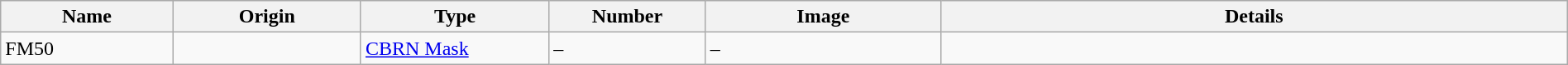<table class="wikitable" style="margin:auto; width:100%;">
<tr>
<th style="text-align: center; width:11%;">Name</th>
<th style="text-align: center; width:12%;">Origin</th>
<th style="text-align: center; width:12%;">Type</th>
<th style="text-align: center; width:10%;">Number</th>
<th style="text-align: center; width:15%;">Image</th>
<th style="text-align: center; width:40%;">Details</th>
</tr>
<tr>
<td>FM50</td>
<td><small></small></td>
<td><a href='#'>CBRN Mask</a></td>
<td>–</td>
<td>–</td>
<td></td>
</tr>
</table>
